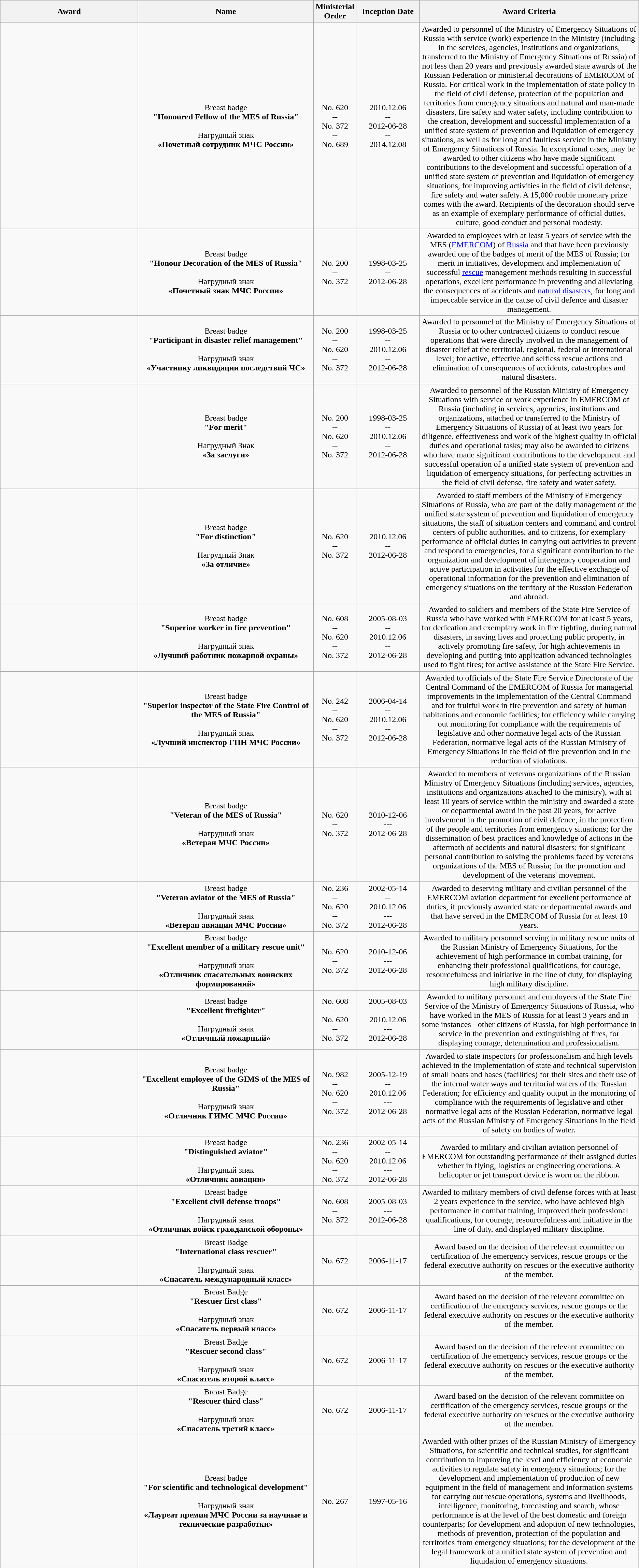<table class="wikitable sortable" style="text-align:center">
<tr>
<th style="width:22%">Award</th>
<th style="width:28%">Name </th>
<th>Ministerial Order</th>
<th style="width:10%">Inception Date</th>
<th style="width:35%">Award Criteria</th>
</tr>
<tr>
<td></td>
<td>Breast badge<br><strong>"Honoured Fellow of the MES of Russia"</strong><br><br>Нагрудный знак<br><strong>«Почетный сотрудник МЧС России»</strong></td>
<td>No. 620<br>--<br>No. 372<br>--<br>No. 689</td>
<td>2010.12.06<br>--<br>2012-06-28<br>--<br>2014.12.08</td>
<td>Awarded to personnel of the Ministry of Emergency Situations of Russia with service (work) experience in the Ministry (including in the services, agencies, institutions and organizations, transferred to the Ministry of Emergency Situations of Russia) of not less than 20 years and previously awarded state awards of the Russian Federation or ministerial decorations of EMERCOM of Russia.  For critical work in the implementation of state policy in the field of civil defense, protection of the population and territories from emergency situations and natural and man-made disasters, fire safety and water safety, including contribution to the creation, development and successful implementation of a unified state system of prevention and liquidation of emergency situations, as well as for long and faultless service in the Ministry of Emergency Situations of Russia.  In exceptional cases, may be awarded to other citizens who have made significant contributions to the development and successful operation of a unified state system of prevention and liquidation of emergency situations, for improving activities in the field of civil defense, fire safety and water safety.  A 15,000 rouble monetary prize comes with the award.  Recipients of the decoration should serve as an example of exemplary performance of official duties, culture, good conduct and personal modesty.</td>
</tr>
<tr>
<td></td>
<td>Breast badge<br><strong>"Honour Decoration of the MES of Russia"</strong><br><br>Нагрудный знак<br><strong>«Почетный знак МЧС России»</strong></td>
<td>No. 200<br>--<br>No. 372</td>
<td>1998-03-25<br>--<br>2012-06-28</td>
<td>Awarded to employees with at least 5 years of service with the MES (<a href='#'>EMERCOM</a>) of <a href='#'>Russia</a> and that have been previously awarded one of the badges of merit of the MES of Russia; for merit in initiatives, development and implementation of successful <a href='#'>rescue</a> management methods resulting in successful operations, excellent performance in preventing and alleviating the consequences of accidents and <a href='#'>natural disasters</a>, for long and impeccable service in the cause of civil defence and disaster management.</td>
</tr>
<tr>
<td></td>
<td>Breast badge<br><strong>"Participant in disaster relief management"</strong><br><br>Нагрудный знак<br><strong>«Участнику ликвидации последствий ЧС»</strong></td>
<td>No. 200<br>--<br>No. 620<br>--<br>No. 372</td>
<td>1998-03-25<br>--<br>2010.12.06<br>--<br>2012-06-28</td>
<td>Awarded to personnel of the Ministry of Emergency Situations of Russia or to other contracted citizens to conduct rescue operations that were directly involved in the management of disaster relief at the territorial, regional, federal or international level; for active, effective and selfless rescue actions and elimination of consequences of accidents, catastrophes and natural disasters.</td>
</tr>
<tr>
<td></td>
<td>Breast badge<br><strong>"For merit"</strong><br><br>Нагрудный Знак<br><strong>«За заслуги»</strong></td>
<td>No. 200<br>--<br>No. 620<br>--<br>No. 372</td>
<td>1998-03-25<br>--<br>2010.12.06<br>--<br>2012-06-28</td>
<td>Awarded to personnel of the Russian Ministry of Emergency Situations with service or work experience in EMERCOM of Russia (including in services, agencies, institutions and organizations, attached or transferred to the Ministry of Emergency Situations of Russia) of at least two years for diligence, effectiveness and work of the highest quality in official duties and operational tasks; may also be awarded to citizens who have made significant contributions to the development and successful operation of a unified state system of prevention and liquidation of emergency situations, for perfecting activities in the field of civil defense, fire safety and water safety.</td>
</tr>
<tr>
<td></td>
<td>Breast badge<br><strong>"For distinction"</strong><br><br>Нагрудный Знак<br><strong>«За отличие»</strong></td>
<td>No. 620<br>--<br>No. 372</td>
<td>2010.12.06<br>--<br>2012-06-28</td>
<td>Awarded to staff members of the Ministry of Emergency Situations of Russia, who are part of the daily management of the unified state system of prevention and liquidation of emergency situations, the staff of situation centers and command and control centers of public authorities, and to citizens, for exemplary performance of official duties in carrying out activities to prevent and respond to emergencies, for a significant contribution to the organization and development of interagency cooperation and active participation in activities for the effective exchange of operational information for the prevention and elimination of emergency situations on the territory of the Russian Federation and abroad.</td>
</tr>
<tr>
<td></td>
<td>Breast badge<br><strong>"Superior worker in fire prevention"</strong><br><br>Нагрудный знак<br><strong>«Лучший работник пожарной охраны»</strong></td>
<td>No. 608<br>--<br>No. 620<br>--<br>No. 372</td>
<td>2005-08-03<br>--<br>2010.12.06<br>--<br>2012-06-28</td>
<td>Awarded to soldiers and members of the State Fire Service of Russia who have worked with EMERCOM for at least 5 years, for dedication and exemplary work in fire fighting, during natural disasters, in saving lives and protecting public property, in actively promoting fire safety, for high achievements in developing and putting into application advanced technologies used to fight fires; for active assistance of the State Fire Service.</td>
</tr>
<tr>
<td></td>
<td>Breast badge<br><strong>"Superior inspector of the State Fire Control of the MES of Russia"</strong><br><br>Нагрудный знак<br><strong>«Лучший инспектор ГПН МЧС России»</strong></td>
<td>No. 242<br>--<br>No. 620<br>--<br>No. 372</td>
<td>2006-04-14<br>--<br>2010.12.06<br>--<br>2012-06-28</td>
<td>Awarded to officials of the State Fire Service Directorate of the Central Command of the EMERCOM of Russia for managerial improvements in the implementation of the Central Command and for fruitful work in fire prevention and safety of human habitations and economic facilities; for efficiency while carrying out monitoring for compliance with the requirements of legislative and other normative legal acts of the Russian Federation, normative legal acts of the Russian Ministry of Emergency Situations in the field of fire prevention and in the reduction of  violations.</td>
</tr>
<tr>
<td></td>
<td>Breast badge<br><strong>"Veteran of the MES of Russia"</strong><br><br>Нагрудный знак<br><strong>«Ветеран МЧС России»</strong></td>
<td>No. 620<br>--<br>No. 372</td>
<td>2010-12-06<br>---<br>2012-06-28</td>
<td>Awarded to members of veterans organizations of the Russian Ministry of Emergency Situations (including services, agencies, institutions and organizations attached to the ministry), with at least 10 years of service within the ministry and awarded a state or departmental award in the past 20 years, for active involvement in the promotion of civil defence, in the protection of the people and territories from emergency situations; for the dissemination of best practices and knowledge of actions in the aftermath of accidents and natural disasters; for significant personal contribution to solving the problems faced by veterans organizations of the MES of Russia; for the promotion and development of the veterans' movement.</td>
</tr>
<tr>
<td></td>
<td>Breast badge<br><strong>"Veteran aviator of the MES of Russia"</strong><br><br>Нагрудный знак<br><strong>«Ветеран авиации МЧС России»</strong></td>
<td>No. 236<br>--<br>No. 620<br>--<br>No. 372</td>
<td>2002-05-14<br>--<br>2010.12.06<br>---<br>2012-06-28</td>
<td>Awarded to deserving military and civilian personnel of the EMERCOM aviation department for excellent performance of duties, if previously awarded state or departmental awards and that have served in the EMERCOM of Russia for at least 10 years.</td>
</tr>
<tr>
<td></td>
<td>Breast badge<br><strong>"Excellent member of a military rescue unit"</strong><br><br>Нагрудный знак<br><strong>«Отличник спасательных воинских формирований»</strong></td>
<td>No. 620<br>--<br>No. 372</td>
<td>2010-12-06<br>---<br>2012-06-28</td>
<td>Awarded to military personnel serving in military rescue units of the Russian Ministry of Emergency Situations, for the achievement of high performance in combat training, for enhancing their professional qualifications, for courage, resourcefulness and initiative in the line of duty, for displaying high military discipline.</td>
</tr>
<tr>
<td></td>
<td>Breast badge<br><strong>"Excellent firefighter"</strong><br><br>Нагрудный знак<br><strong>«Отличный пожарный»</strong></td>
<td>No. 608<br>--<br>No. 620<br>--<br>No. 372</td>
<td>2005-08-03<br>--<br>2010.12.06<br>---<br>2012-06-28</td>
<td>Awarded to military personnel and employees of the State Fire Service of the Ministry of Emergency Situations of Russia, who have worked in the MES of Russia for at least 3 years and in some instances - other citizens of Russia, for high performance in service in the prevention and extinguishing of fires, for displaying courage, determination and professionalism.</td>
</tr>
<tr>
<td></td>
<td>Breast badge<br><strong>"Excellent employee of the GIMS of the MES of Russia"</strong><br><br>Нагрудный знак<br><strong>«Отличник ГИМС МЧС России»</strong></td>
<td>No. 982<br>--<br>No. 620<br>--<br>No. 372</td>
<td>2005-12-19<br>--<br>2010.12.06<br>---<br>2012-06-28</td>
<td>Awarded to state inspectors for professionalism and high levels achieved in the implementation of state and technical supervision of small boats and bases (facilities) for their sites and their use of the internal water ways and territorial waters of the Russian Federation; for efficiency and quality output in the monitoring of compliance with the requirements of legislative and other normative legal acts of the Russian Federation, normative legal acts of the Russian Ministry of Emergency Situations in the field of safety on bodies of water.</td>
</tr>
<tr>
<td></td>
<td>Breast badge<br><strong>"Distinguished aviator"</strong><br><br>Нагрудный знак<br><strong>«Отличник авиации»</strong></td>
<td>No. 236<br>--<br>No. 620<br>--<br>No. 372</td>
<td>2002-05-14<br>--<br>2010.12.06<br>---<br>2012-06-28</td>
<td>Awarded to military and civilian aviation personnel of EMERCOM for outstanding performance of their assigned duties whether in flying, logistics or engineering operations. A helicopter or jet transport device is worn on the ribbon.</td>
</tr>
<tr>
<td></td>
<td>Breast badge<br><strong>"Excellent civil defense troops"</strong><br><br>Нагрудный знак<br><strong>«Отличник войск гражданской обороны»</strong></td>
<td>No. 608<br>--<br>No. 372</td>
<td>2005-08-03<br>---<br>2012-06-28</td>
<td>Awarded to military members of civil defense forces with at least 2 years experience in the service, who have achieved high performance in combat training, improved their professional qualifications, for courage, resourcefulness and initiative in the line of duty, and displayed military discipline.</td>
</tr>
<tr>
<td></td>
<td>Breast Badge<br><strong>"International class rescuer"</strong><br><br>Нагрудный знак<br><strong>«Спасатель международный класс»</strong></td>
<td>No. 672</td>
<td>2006-11-17</td>
<td>Award based on the decision of the relevant committee on certification of the emergency services, rescue groups or the federal executive authority on rescues or the executive authority of the member.</td>
</tr>
<tr>
<td></td>
<td>Breast Badge<br><strong>"Rescuer first class"</strong><br><br>Нагрудный знак<br><strong>«Спасатель первый класс»</strong></td>
<td>No. 672</td>
<td>2006-11-17</td>
<td>Award based on the decision of the relevant committee on certification of the emergency services, rescue groups or the federal executive authority on rescues or the executive authority of the member.</td>
</tr>
<tr>
<td></td>
<td>Breast Badge<br><strong>"Rescuer second class"</strong><br><br>Нагрудный знак<br><strong>«Спасатель второй класс»</strong></td>
<td>No. 672</td>
<td>2006-11-17</td>
<td>Award based on the decision of the relevant committee on certification of the emergency services, rescue groups or the federal executive authority on rescues or the executive authority of the member.</td>
</tr>
<tr>
<td></td>
<td>Breast Badge<br><strong>"Rescuer third class"</strong><br><br>Нагрудный знак<br><strong>«Спасатель третий класс»</strong></td>
<td>No. 672</td>
<td>2006-11-17</td>
<td>Award based on the decision of the relevant committee on certification of the emergency services, rescue groups or the federal executive authority on rescues or the executive authority of the member.</td>
</tr>
<tr>
<td></td>
<td>Breast badge<br><strong>"For scientific and technological development"</strong><br><br>Нагрудный знак<br><strong>«Лауреат премии МЧС России за научные и технические разработки»</strong></td>
<td>No. 267</td>
<td>1997-05-16</td>
<td>Awarded with other prizes of the Russian Ministry of Emergency Situations, for scientific and technical studies, for significant contribution to improving the level and efficiency of economic activities to regulate safety in emergency situations; for the development and implementation of production of new equipment in the field of management and information systems for carrying out rescue operations, systems and livelihoods, intelligence, monitoring, forecasting and search, whose performance is at the level of the best domestic and foreign counterparts; for development and adoption of new technologies, methods of prevention, protection of the population and territories from emergency situations; for the development of the legal framework of a unified state system of prevention and liquidation of emergency situations.</td>
</tr>
</table>
